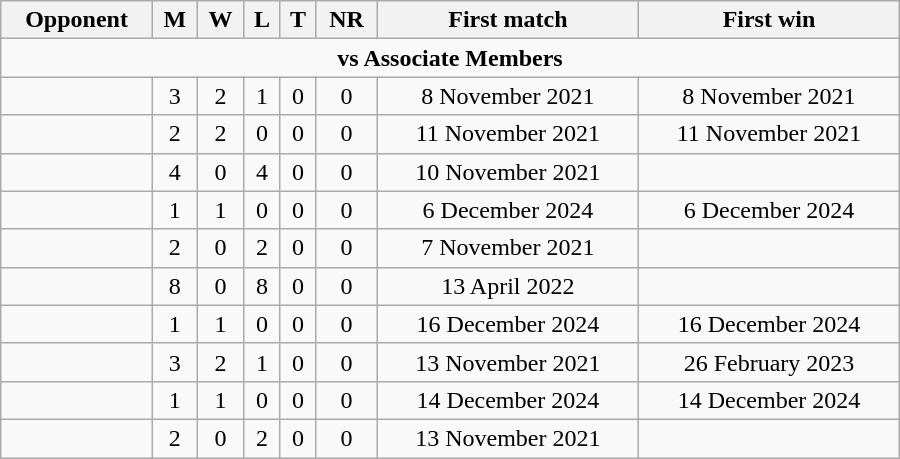<table class="wikitable" style="text-align: center; width: 600px;">
<tr>
<th>Opponent</th>
<th>M</th>
<th>W</th>
<th>L</th>
<th>T</th>
<th>NR</th>
<th>First match</th>
<th>First win</th>
</tr>
<tr>
<td colspan="8" style="text-align:center;"><strong>vs Associate Members</strong></td>
</tr>
<tr>
<td align=left></td>
<td>3</td>
<td>2</td>
<td>1</td>
<td>0</td>
<td>0</td>
<td>8 November 2021</td>
<td>8 November 2021</td>
</tr>
<tr>
<td align=left></td>
<td>2</td>
<td>2</td>
<td>0</td>
<td>0</td>
<td>0</td>
<td>11 November 2021</td>
<td>11 November 2021</td>
</tr>
<tr>
<td align=left></td>
<td>4</td>
<td>0</td>
<td>4</td>
<td>0</td>
<td>0</td>
<td>10 November 2021</td>
<td></td>
</tr>
<tr>
<td align=left></td>
<td>1</td>
<td>1</td>
<td>0</td>
<td>0</td>
<td>0</td>
<td>6 December 2024</td>
<td>6 December 2024</td>
</tr>
<tr>
<td align=left></td>
<td>2</td>
<td>0</td>
<td>2</td>
<td>0</td>
<td>0</td>
<td>7 November 2021</td>
<td></td>
</tr>
<tr>
<td align=left></td>
<td>8</td>
<td>0</td>
<td>8</td>
<td>0</td>
<td>0</td>
<td>13 April 2022</td>
<td></td>
</tr>
<tr>
<td align=left></td>
<td>1</td>
<td>1</td>
<td>0</td>
<td>0</td>
<td>0</td>
<td>16 December 2024</td>
<td>16 December 2024</td>
</tr>
<tr>
<td align=left></td>
<td>3</td>
<td>2</td>
<td>1</td>
<td>0</td>
<td>0</td>
<td>13 November 2021</td>
<td>26 February 2023</td>
</tr>
<tr>
<td align=left></td>
<td>1</td>
<td>1</td>
<td>0</td>
<td>0</td>
<td>0</td>
<td>14 December 2024</td>
<td>14 December 2024</td>
</tr>
<tr>
<td align=left></td>
<td>2</td>
<td>0</td>
<td>2</td>
<td>0</td>
<td>0</td>
<td>13 November 2021</td>
<td></td>
</tr>
</table>
